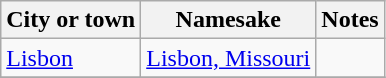<table class="wikitable">
<tr>
<th>City or town</th>
<th>Namesake</th>
<th>Notes</th>
</tr>
<tr>
<td><a href='#'>Lisbon</a></td>
<td><a href='#'>Lisbon, Missouri</a></td>
<td></td>
</tr>
<tr>
</tr>
</table>
